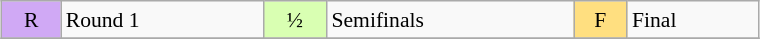<table class="wikitable" style="margin:0.5em auto; font-size:90%; line-height:1.25em;" width=40%;>
<tr>
<td bgcolor="#D0A9F5" align=center>R</td>
<td>Round 1</td>
<td bgcolor="#D9FFB2" align=center>½</td>
<td>Semifinals</td>
<td bgcolor="#FFDF80" align=center>F</td>
<td>Final</td>
</tr>
<tr>
</tr>
</table>
